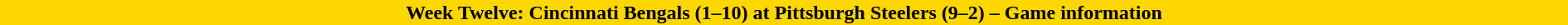<table class="toccolours collapsible collapsed"  style="width:100%; margin:auto;">
<tr>
<th style="background:gold;">Week Twelve: Cincinnati Bengals (1–10) at Pittsburgh Steelers (9–2) – Game information</th>
</tr>
<tr>
<td><br></td>
</tr>
</table>
